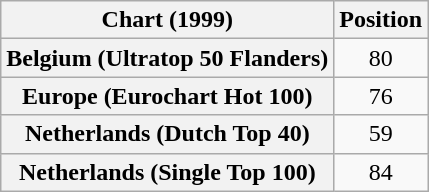<table class="wikitable sortable plainrowheaders" style="text-align:center">
<tr>
<th scope="col">Chart (1999)</th>
<th scope="col">Position</th>
</tr>
<tr>
<th scope="row">Belgium (Ultratop 50 Flanders)</th>
<td>80</td>
</tr>
<tr>
<th scope="row">Europe (Eurochart Hot 100)</th>
<td>76</td>
</tr>
<tr>
<th scope="row">Netherlands (Dutch Top 40)</th>
<td>59</td>
</tr>
<tr>
<th scope="row">Netherlands (Single Top 100)</th>
<td>84</td>
</tr>
</table>
